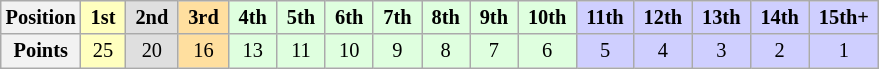<table class="wikitable" style="font-size:85%; text-align:center">
<tr>
<th>Position</th>
<td style="background:#ffffbf;"> <strong>1st</strong> </td>
<td style="background:#dfdfdf;"> <strong>2nd</strong> </td>
<td style="background:#ffdf9f;"> <strong>3rd</strong> </td>
<td style="background:#dfffdf;"> <strong>4th</strong> </td>
<td style="background:#dfffdf;"> <strong>5th</strong> </td>
<td style="background:#dfffdf;"> <strong>6th</strong> </td>
<td style="background:#dfffdf;"> <strong>7th</strong> </td>
<td style="background:#dfffdf;"> <strong>8th</strong> </td>
<td style="background:#dfffdf;"> <strong>9th</strong> </td>
<td style="background:#dfffdf;"> <strong>10th</strong> </td>
<td style="background:#cfcfff;"> <strong>11th</strong> </td>
<td style="background:#cfcfff;"> <strong>12th</strong> </td>
<td style="background:#cfcfff;"> <strong>13th</strong> </td>
<td style="background:#cfcfff;"> <strong>14th</strong> </td>
<td style="background:#cfcfff;"> <strong>15th+</strong> </td>
</tr>
<tr>
<th>Points</th>
<td style="background:#ffffbf;">25</td>
<td style="background:#dfdfdf;">20</td>
<td style="background:#ffdf9f;">16</td>
<td style="background:#dfffdf;">13</td>
<td style="background:#dfffdf;">11</td>
<td style="background:#dfffdf;">10</td>
<td style="background:#dfffdf;">9</td>
<td style="background:#dfffdf;">8</td>
<td style="background:#dfffdf;">7</td>
<td style="background:#dfffdf;">6</td>
<td style="background:#cfcfff;">5</td>
<td style="background:#cfcfff;">4</td>
<td style="background:#cfcfff;">3</td>
<td style="background:#cfcfff;">2</td>
<td style="background:#cfcfff;">1</td>
</tr>
</table>
